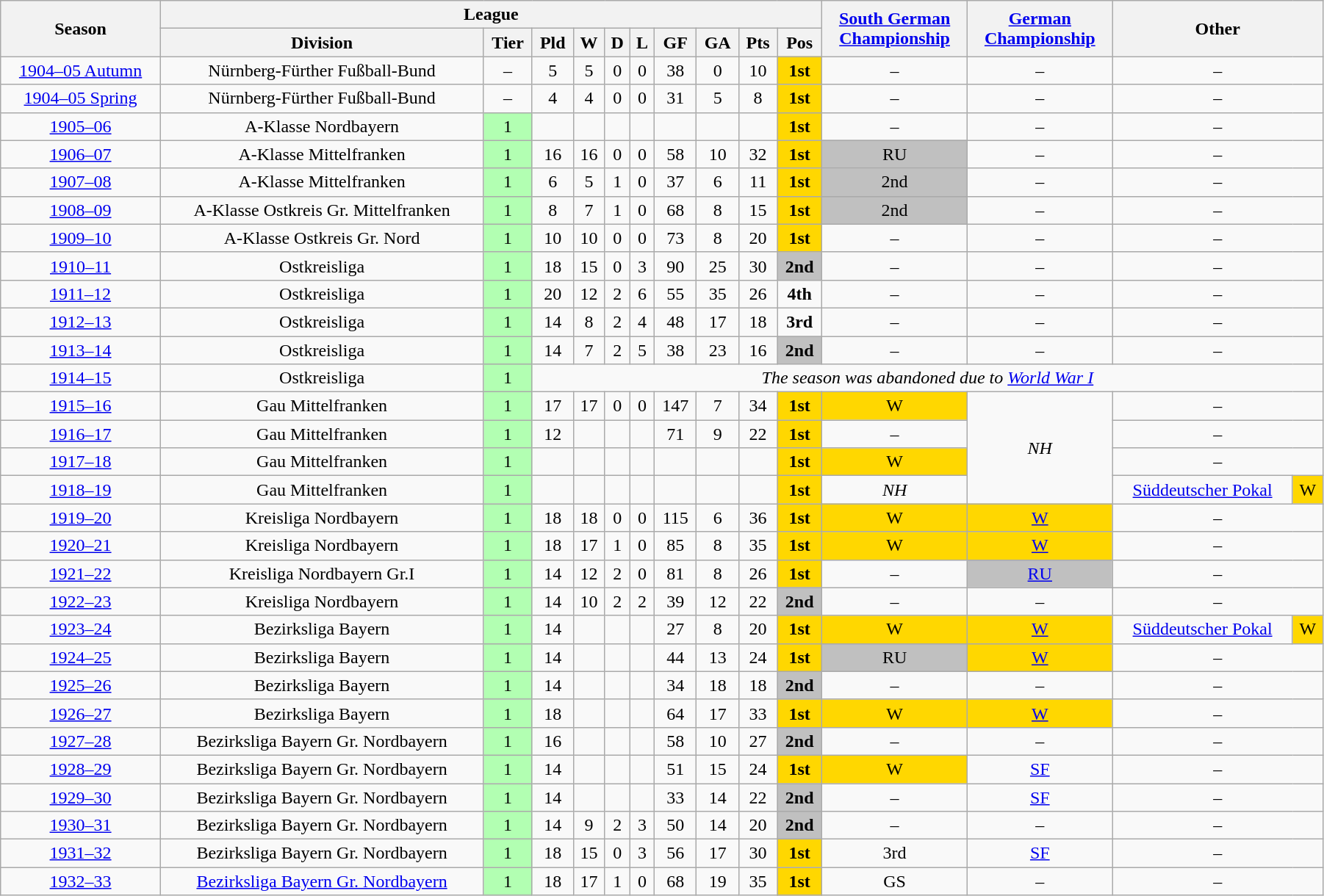<table class="wikitable" style="text-align: center" width="95%">
<tr>
<th rowspan=2>Season</th>
<th colspan="10">League</th>
<th rowspan="2"><a href='#'>South German<br>Championship</a></th>
<th rowspan="2"><a href='#'>German<br>Championship</a></th>
<th colspan="2" rowspan="2">Other</th>
</tr>
<tr>
<th>Division</th>
<th>Tier</th>
<th>Pld</th>
<th>W</th>
<th>D</th>
<th>L</th>
<th>GF</th>
<th>GA</th>
<th>Pts</th>
<th>Pos</th>
</tr>
<tr>
<td><a href='#'>1904–05 Autumn</a></td>
<td>Nürnberg-Fürther Fußball-Bund</td>
<td>–</td>
<td>5</td>
<td>5</td>
<td>0</td>
<td>0</td>
<td>38</td>
<td>0</td>
<td>10</td>
<td bgcolor=gold><strong>1st</strong></td>
<td>–</td>
<td>–</td>
<td colspan="2">–</td>
</tr>
<tr>
<td><a href='#'>1904–05 Spring</a></td>
<td>Nürnberg-Fürther Fußball-Bund</td>
<td>–</td>
<td>4</td>
<td>4</td>
<td>0</td>
<td>0</td>
<td>31</td>
<td>5</td>
<td>8</td>
<td bgcolor=gold><strong>1st</strong></td>
<td>–</td>
<td>–</td>
<td colspan="2">–</td>
</tr>
<tr>
<td><a href='#'>1905–06</a></td>
<td>A-Klasse Nordbayern</td>
<td bgcolor="#b2ffb2">1</td>
<td></td>
<td></td>
<td></td>
<td></td>
<td></td>
<td></td>
<td></td>
<td bgcolor=gold><strong>1st</strong></td>
<td>–</td>
<td>–</td>
<td colspan="2">–</td>
</tr>
<tr>
<td><a href='#'>1906–07</a></td>
<td>A-Klasse Mittelfranken</td>
<td bgcolor="#b2ffb2">1</td>
<td>16</td>
<td>16</td>
<td>0</td>
<td>0</td>
<td>58</td>
<td>10</td>
<td>32</td>
<td bgcolor=gold><strong>1st</strong></td>
<td bgcolor=silver>RU</td>
<td>–</td>
<td colspan="2">–</td>
</tr>
<tr>
<td><a href='#'>1907–08</a></td>
<td>A-Klasse Mittelfranken</td>
<td bgcolor="#b2ffb2">1</td>
<td>6</td>
<td>5</td>
<td>1</td>
<td>0</td>
<td>37</td>
<td>6</td>
<td>11</td>
<td bgcolor=gold><strong>1st</strong></td>
<td bgcolor=silver>2nd</td>
<td>–</td>
<td colspan="2">–</td>
</tr>
<tr>
<td><a href='#'>1908–09</a></td>
<td>A-Klasse Ostkreis Gr. Mittelfranken</td>
<td bgcolor="#b2ffb2">1</td>
<td>8</td>
<td>7</td>
<td>1</td>
<td>0</td>
<td>68</td>
<td>8</td>
<td>15</td>
<td bgcolor=gold><strong>1st</strong></td>
<td bgcolor=silver>2nd</td>
<td>–</td>
<td colspan="2">–</td>
</tr>
<tr>
<td><a href='#'>1909–10</a></td>
<td>A-Klasse Ostkreis Gr. Nord</td>
<td bgcolor="#b2ffb2">1</td>
<td>10</td>
<td>10</td>
<td>0</td>
<td>0</td>
<td>73</td>
<td>8</td>
<td>20</td>
<td bgcolor=gold><strong>1st</strong></td>
<td>–</td>
<td>–</td>
<td colspan="2">–</td>
</tr>
<tr>
<td><a href='#'>1910–11</a></td>
<td>Ostkreisliga</td>
<td bgcolor="#b2ffb2">1</td>
<td>18</td>
<td>15</td>
<td>0</td>
<td>3</td>
<td>90</td>
<td>25</td>
<td>30</td>
<td bgcolor=silver><strong>2nd</strong></td>
<td>–</td>
<td>–</td>
<td colspan="2">–</td>
</tr>
<tr>
<td><a href='#'>1911–12</a></td>
<td>Ostkreisliga</td>
<td bgcolor="#b2ffb2">1</td>
<td>20</td>
<td>12</td>
<td>2</td>
<td>6</td>
<td>55</td>
<td>35</td>
<td>26</td>
<td><strong>4th</strong></td>
<td>–</td>
<td>–</td>
<td colspan="2">–</td>
</tr>
<tr>
<td><a href='#'>1912–13</a></td>
<td>Ostkreisliga</td>
<td bgcolor="#b2ffb2">1</td>
<td>14</td>
<td>8</td>
<td>2</td>
<td>4</td>
<td>48</td>
<td>17</td>
<td>18</td>
<td><strong>3rd</strong></td>
<td>–</td>
<td>–</td>
<td colspan="2">–</td>
</tr>
<tr>
<td><a href='#'>1913–14</a></td>
<td>Ostkreisliga</td>
<td bgcolor="#b2ffb2">1</td>
<td>14</td>
<td>7</td>
<td>2</td>
<td>5</td>
<td>38</td>
<td>23</td>
<td>16</td>
<td bgcolor=silver><strong>2nd</strong></td>
<td>–</td>
<td>–</td>
<td colspan="2">–</td>
</tr>
<tr>
<td><a href='#'>1914–15</a></td>
<td>Ostkreisliga</td>
<td bgcolor="#b2ffb2">1</td>
<td colspan="12"><em>The season was abandoned due to <a href='#'>World War I</a></em></td>
</tr>
<tr>
<td><a href='#'>1915–16</a></td>
<td>Gau Mittelfranken</td>
<td bgcolor="#b2ffb2">1</td>
<td>17</td>
<td>17</td>
<td>0</td>
<td>0</td>
<td>147</td>
<td>7</td>
<td>34</td>
<td bgcolor=gold><strong>1st</strong></td>
<td bgcolor=gold>W</td>
<td rowspan="4"><em>NH</em></td>
<td colspan="2">–</td>
</tr>
<tr>
<td><a href='#'>1916–17</a></td>
<td>Gau Mittelfranken</td>
<td bgcolor="#b2ffb2">1</td>
<td>12</td>
<td></td>
<td></td>
<td></td>
<td>71</td>
<td>9</td>
<td>22</td>
<td bgcolor=gold><strong>1st</strong></td>
<td>–</td>
<td colspan="2">–</td>
</tr>
<tr>
<td><a href='#'>1917–18</a></td>
<td>Gau Mittelfranken</td>
<td bgcolor="#b2ffb2">1</td>
<td></td>
<td></td>
<td></td>
<td></td>
<td></td>
<td></td>
<td></td>
<td bgcolor=gold><strong>1st</strong></td>
<td bgcolor=gold>W</td>
<td colspan="2">–</td>
</tr>
<tr>
<td><a href='#'>1918–19</a></td>
<td>Gau Mittelfranken</td>
<td bgcolor="#b2ffb2">1</td>
<td></td>
<td></td>
<td></td>
<td></td>
<td></td>
<td></td>
<td></td>
<td bgcolor=gold><strong>1st</strong></td>
<td><em>NH</em></td>
<td><a href='#'>Süddeutscher Pokal</a></td>
<td bgcolor=gold>W</td>
</tr>
<tr>
<td><a href='#'>1919–20</a></td>
<td>Kreisliga Nordbayern</td>
<td bgcolor="#b2ffb2">1</td>
<td>18</td>
<td>18</td>
<td>0</td>
<td>0</td>
<td>115</td>
<td>6</td>
<td>36</td>
<td bgcolor=gold><strong>1st</strong></td>
<td bgcolor=gold>W</td>
<td bgcolor=gold><a href='#'>W</a></td>
<td colspan="2">–</td>
</tr>
<tr>
<td><a href='#'>1920–21</a></td>
<td>Kreisliga Nordbayern</td>
<td bgcolor="#b2ffb2">1</td>
<td>18</td>
<td>17</td>
<td>1</td>
<td>0</td>
<td>85</td>
<td>8</td>
<td>35</td>
<td bgcolor=gold><strong>1st</strong></td>
<td bgcolor=gold>W</td>
<td bgcolor=gold><a href='#'>W</a></td>
<td colspan="2">–</td>
</tr>
<tr>
<td><a href='#'>1921–22</a></td>
<td>Kreisliga Nordbayern Gr.I</td>
<td bgcolor="#b2ffb2">1</td>
<td>14</td>
<td>12</td>
<td>2</td>
<td>0</td>
<td>81</td>
<td>8</td>
<td>26</td>
<td bgcolor=gold><strong>1st</strong></td>
<td>–</td>
<td bgcolor="silver"><a href='#'>RU</a></td>
<td colspan="2">–</td>
</tr>
<tr>
<td><a href='#'>1922–23</a></td>
<td>Kreisliga Nordbayern</td>
<td bgcolor="#b2ffb2">1</td>
<td>14</td>
<td>10</td>
<td>2</td>
<td>2</td>
<td>39</td>
<td>12</td>
<td>22</td>
<td bgcolor="silver"><strong>2nd</strong></td>
<td>–</td>
<td>–</td>
<td colspan="2">–</td>
</tr>
<tr>
<td><a href='#'>1923–24</a></td>
<td>Bezirksliga Bayern</td>
<td bgcolor="#b2ffb2">1</td>
<td>14</td>
<td></td>
<td></td>
<td></td>
<td>27</td>
<td>8</td>
<td>20</td>
<td bgcolor="gold"><strong>1st</strong></td>
<td bgcolor=gold>W</td>
<td bgcolor="gold"><a href='#'>W</a></td>
<td><a href='#'>Süddeutscher Pokal</a></td>
<td bgcolor=gold>W</td>
</tr>
<tr>
<td><a href='#'>1924–25</a></td>
<td>Bezirksliga Bayern</td>
<td bgcolor="#b2ffb2">1</td>
<td>14</td>
<td></td>
<td></td>
<td></td>
<td>44</td>
<td>13</td>
<td>24</td>
<td bgcolor="gold"><strong>1st</strong></td>
<td bgcolor=silver>RU</td>
<td bgcolor="gold"><a href='#'>W</a></td>
<td colspan="2">–</td>
</tr>
<tr>
<td><a href='#'>1925–26</a></td>
<td>Bezirksliga Bayern</td>
<td bgcolor="#b2ffb2">1</td>
<td>14</td>
<td></td>
<td></td>
<td></td>
<td>34</td>
<td>18</td>
<td>18</td>
<td bgcolor="silver"><strong>2nd</strong></td>
<td>–</td>
<td>–</td>
<td colspan="2">–</td>
</tr>
<tr>
<td><a href='#'>1926–27</a></td>
<td>Bezirksliga Bayern</td>
<td bgcolor="#b2ffb2">1</td>
<td>18</td>
<td></td>
<td></td>
<td></td>
<td>64</td>
<td>17</td>
<td>33</td>
<td bgcolor=gold><strong>1st</strong></td>
<td bgcolor=gold>W</td>
<td bgcolor=gold><a href='#'>W</a></td>
<td colspan="2">–</td>
</tr>
<tr>
<td><a href='#'>1927–28</a></td>
<td>Bezirksliga Bayern Gr. Nordbayern</td>
<td bgcolor="#b2ffb2">1</td>
<td>16</td>
<td></td>
<td></td>
<td></td>
<td>58</td>
<td>10</td>
<td>27</td>
<td bgcolor="silver"><strong>2nd</strong></td>
<td>–</td>
<td>–</td>
<td colspan="2">–</td>
</tr>
<tr>
<td><a href='#'>1928–29</a></td>
<td>Bezirksliga Bayern Gr. Nordbayern</td>
<td bgcolor="#b2ffb2">1</td>
<td>14</td>
<td></td>
<td></td>
<td></td>
<td>51</td>
<td>15</td>
<td>24</td>
<td bgcolor="gold"><strong>1st</strong></td>
<td bgcolor=gold>W</td>
<td><a href='#'>SF</a></td>
<td colspan="2">–</td>
</tr>
<tr>
<td><a href='#'>1929–30</a></td>
<td>Bezirksliga Bayern Gr. Nordbayern</td>
<td bgcolor="#b2ffb2">1</td>
<td>14</td>
<td></td>
<td></td>
<td></td>
<td>33</td>
<td>14</td>
<td>22</td>
<td bgcolor=silver><strong>2nd</strong></td>
<td>–</td>
<td><a href='#'>SF</a></td>
<td colspan="2">–</td>
</tr>
<tr>
<td><a href='#'>1930–31</a></td>
<td>Bezirksliga Bayern Gr. Nordbayern</td>
<td bgcolor="#b2ffb2">1</td>
<td>14</td>
<td>9</td>
<td>2</td>
<td>3</td>
<td>50</td>
<td>14</td>
<td>20</td>
<td bgcolor="silver"><strong>2nd</strong></td>
<td>–</td>
<td>–</td>
<td colspan="2">–</td>
</tr>
<tr>
<td><a href='#'>1931–32</a></td>
<td>Bezirksliga Bayern Gr. Nordbayern</td>
<td bgcolor="#b2ffb2">1</td>
<td>18</td>
<td>15</td>
<td>0</td>
<td>3</td>
<td>56</td>
<td>17</td>
<td>30</td>
<td bgcolor="gold"><strong>1st</strong></td>
<td>3rd</td>
<td><a href='#'>SF</a></td>
<td colspan="2">–</td>
</tr>
<tr>
<td><a href='#'>1932–33</a></td>
<td><a href='#'>Bezirksliga Bayern Gr. Nordbayern</a></td>
<td bgcolor="#b2ffb2">1</td>
<td>18</td>
<td>17</td>
<td>1</td>
<td>0</td>
<td>68</td>
<td>19</td>
<td>35</td>
<td bgcolor=gold><strong>1st</strong></td>
<td>GS</td>
<td>–</td>
<td colspan="2">–</td>
</tr>
</table>
